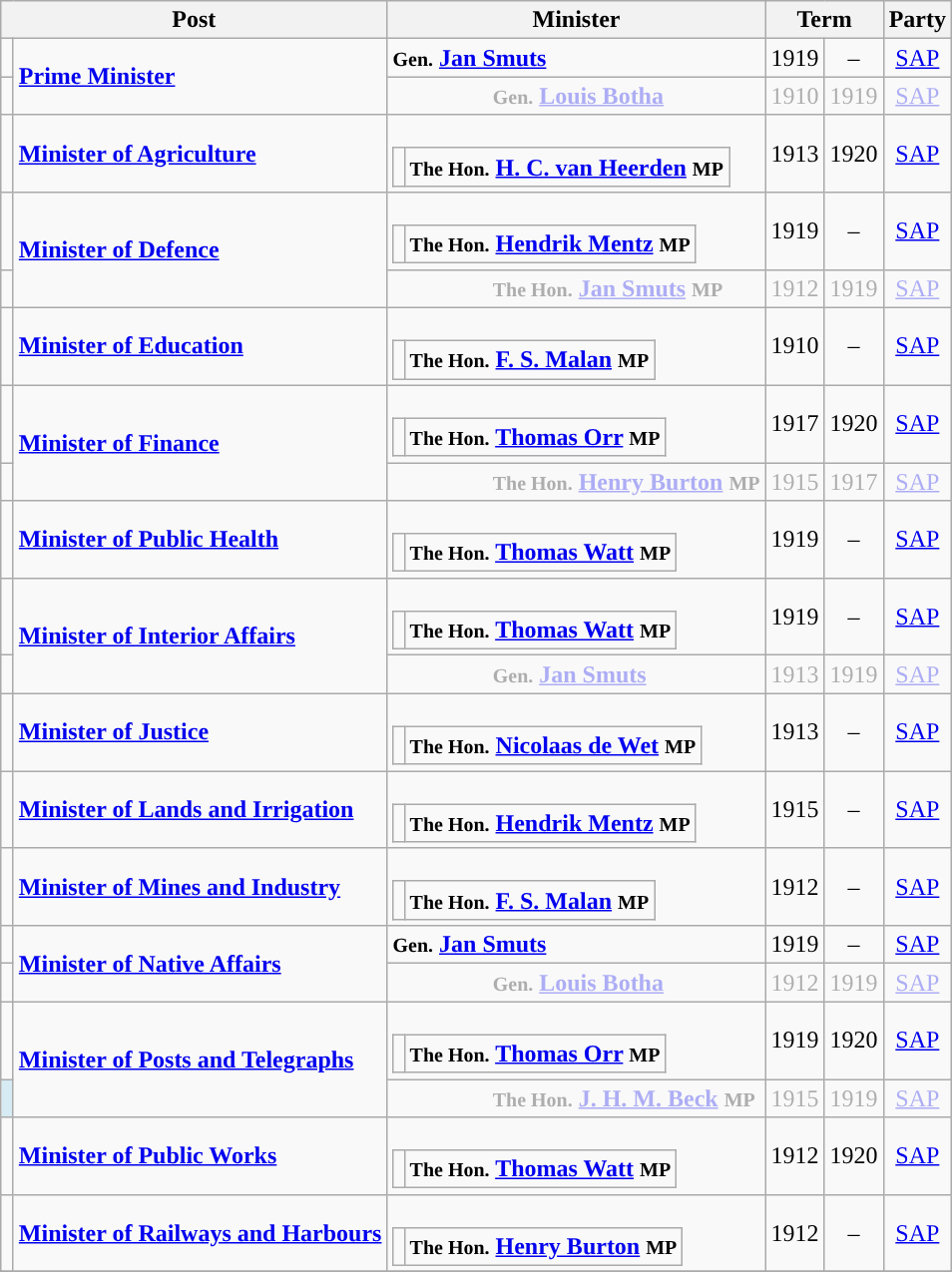<table class="wikitable">
<tr>
<th colspan=2>Post</th>
<th>Minister</th>
<th colspan=2>Term</th>
<th>Party</th>
</tr>
<tr>
<td style="background-color: "></td>
<td rowspan=2><strong><a href='#'>Prime Minister</a></strong></td>
<td> <strong><small>Gen.</small> <a href='#'>Jan Smuts</a></strong></td>
<td>1919</td>
<td align=center>–</td>
<td align=center><a href='#'>SAP</a></td>
</tr>
<tr style="opacity:0.3">
<td style="background-color: "></td>
<td style="padding-left:70px"><strong><small>Gen.</small> <a href='#'>Louis Botha</a></strong></td>
<td>1910</td>
<td>1919</td>
<td align=center><a href='#'>SAP</a></td>
</tr>
<tr>
<td style="background-color: "></td>
<td><strong><a href='#'>Minister of Agriculture</a></strong></td>
<td><br><table style="border-collapse: collapse;" |>
<tr>
<td></td>
<td style="padding-left:3px;"><strong><small>The Hon.</small> <a href='#'>H. C. van Heerden</a> <small>MP</small></strong></td>
</tr>
</table>
</td>
<td>1913</td>
<td>1920</td>
<td align=center><a href='#'>SAP</a></td>
</tr>
<tr>
<td style="background-color: "></td>
<td rowspan=2><strong><a href='#'>Minister of Defence</a></strong></td>
<td><br><table style="border-collapse: collapse;" |>
<tr>
<td></td>
<td style="padding-left:3px;"><strong><small>The Hon.</small> <a href='#'>Hendrik Mentz</a> <small>MP</small></strong></td>
</tr>
</table>
</td>
<td>1919</td>
<td align=center>–</td>
<td align=center><a href='#'>SAP</a></td>
</tr>
<tr style="opacity:0.3">
<td style="background-color: "></td>
<td style="padding-left:70px"><strong><small>The Hon.</small> <a href='#'>Jan Smuts</a> <small>MP</small></strong></td>
<td>1912</td>
<td>1919</td>
<td align=center><a href='#'>SAP</a></td>
</tr>
<tr>
<td style="background-color: "></td>
<td><strong><a href='#'>Minister of Education</a></strong></td>
<td><br><table style="border-collapse: collapse;" |>
<tr>
<td></td>
<td style="padding-left:3px;"><strong><small>The Hon.</small> <a href='#'>F. S. Malan</a> <small>MP</small></strong></td>
</tr>
</table>
</td>
<td>1910</td>
<td align=center>–</td>
<td align=center><a href='#'>SAP</a></td>
</tr>
<tr>
<td style="background-color: "></td>
<td rowspan=2><strong><a href='#'>Minister of Finance</a></strong></td>
<td><br><table style="border-collapse: collapse;" |>
<tr>
<td></td>
<td style="padding-left:3px;"><strong><small>The Hon.</small> <a href='#'>Thomas Orr</a> <small>MP</small></strong></td>
</tr>
</table>
</td>
<td>1917</td>
<td>1920</td>
<td align=center><a href='#'>SAP</a></td>
</tr>
<tr style="opacity:0.3">
<td style="background-color: "></td>
<td style="padding-left:70px"><strong><small>The Hon.</small> <a href='#'>Henry Burton</a> <small>MP</small></strong></td>
<td>1915</td>
<td>1917</td>
<td align=center><a href='#'>SAP</a></td>
</tr>
<tr>
<td style="background-color: "></td>
<td><strong><a href='#'>Minister of Public Health</a></strong><br><em></em></td>
<td><br><table style="border-collapse: collapse;" |>
<tr>
<td></td>
<td style="padding-left:3px;"><strong><small>The Hon.</small> <a href='#'>Thomas Watt</a> <small>MP</small></strong></td>
</tr>
</table>
</td>
<td>1919</td>
<td align=center>–</td>
<td align=center><a href='#'>SAP</a></td>
</tr>
<tr>
<td style="background-color: "></td>
<td rowspan=2><strong><a href='#'>Minister of Interior Affairs</a></strong></td>
<td><br><table style="border-collapse: collapse;" |>
<tr>
<td></td>
<td style="padding-left:3px;"><strong><small>The Hon.</small> <a href='#'>Thomas Watt</a> <small>MP</small></strong></td>
</tr>
</table>
</td>
<td>1919</td>
<td align=center>–</td>
<td align=center><a href='#'>SAP</a></td>
</tr>
<tr style="opacity:0.3">
<td style="background-color: "></td>
<td style="padding-left:70px"><strong><small>Gen.</small> <a href='#'>Jan Smuts</a></strong></td>
<td>1913</td>
<td>1919</td>
<td align=center><a href='#'>SAP</a></td>
</tr>
<tr>
<td style="background-color: "></td>
<td><strong><a href='#'>Minister of Justice</a></strong></td>
<td><br><table style="border-collapse: collapse;" |>
<tr>
<td></td>
<td style="padding-left:3px;"><strong><small>The Hon.</small> <a href='#'>Nicolaas de Wet</a> <small>MP</small></strong></td>
</tr>
</table>
</td>
<td>1913</td>
<td align=center>–</td>
<td align=center><a href='#'>SAP</a></td>
</tr>
<tr>
<td style="background-color: "></td>
<td><strong><a href='#'>Minister of Lands and Irrigation</a></strong></td>
<td><br><table style="border-collapse: collapse;" |>
<tr>
<td></td>
<td style="padding-left:3px;"><strong><small>The Hon.</small> <a href='#'>Hendrik Mentz</a> <small>MP</small></strong></td>
</tr>
</table>
</td>
<td>1915</td>
<td align=center>–</td>
<td align=center><a href='#'>SAP</a></td>
</tr>
<tr>
<td style="background-color: "></td>
<td><strong><a href='#'>Minister of Mines and Industry</a></strong></td>
<td><br><table style="border-collapse: collapse;" |>
<tr>
<td></td>
<td style="padding-left:3px;"><strong><small>The Hon.</small> <a href='#'>F. S. Malan</a> <small>MP</small></strong></td>
</tr>
</table>
</td>
<td>1912</td>
<td align=center>–</td>
<td align=center><a href='#'>SAP</a></td>
</tr>
<tr>
<td style="background-color: "></td>
<td rowspan=2><strong><a href='#'>Minister of Native Affairs</a></strong></td>
<td> <strong><small>Gen.</small> <a href='#'>Jan Smuts</a></strong></td>
<td>1919</td>
<td align=center>–</td>
<td align=center><a href='#'>SAP</a></td>
</tr>
<tr style="opacity:0.3">
<td style="background-color: "></td>
<td style="padding-left:70px"><strong><small>Gen.</small> <a href='#'>Louis Botha</a></strong></td>
<td>1912</td>
<td>1919</td>
<td align=center><a href='#'>SAP</a></td>
</tr>
<tr>
<td style="background-color: "></td>
<td rowspan=2><strong><a href='#'>Minister of Posts and Telegraphs</a></strong></td>
<td><br><table style="border-collapse: collapse;" |>
<tr>
<td></td>
<td style="padding-left:3px;"><strong><small>The Hon.</small> <a href='#'>Thomas Orr</a> <small>MP</small></strong></td>
</tr>
</table>
</td>
<td>1919</td>
<td>1920</td>
<td align=center><a href='#'>SAP</a></td>
</tr>
<tr style="opacity:0.3">
<td style="width:1px; background:#87CEEB;"></td>
<td style="padding-left:70px"><strong><small>The Hon.</small> <a href='#'>J. H. M. Beck</a> <small>MP</small></strong></td>
<td>1915</td>
<td>1919</td>
<td align=center><a href='#'>SAP</a></td>
</tr>
<tr>
<td style="background-color: "></td>
<td><strong><a href='#'>Minister of Public Works</a></strong></td>
<td><br><table style="border-collapse: collapse;" |>
<tr>
<td></td>
<td style="padding-left:3px;"><strong><small>The Hon.</small> <a href='#'>Thomas Watt</a> <small>MP</small></strong></td>
</tr>
</table>
</td>
<td>1912</td>
<td>1920</td>
<td align=center><a href='#'>SAP</a></td>
</tr>
<tr>
<td style="background-color: "></td>
<td><strong><a href='#'>Minister of Railways and Harbours</a></strong></td>
<td><br><table style="border-collapse: collapse;" |>
<tr>
<td></td>
<td style="padding-left:3px;"><strong><small>The Hon.</small> <a href='#'>Henry Burton</a> <small>MP</small></strong></td>
</tr>
</table>
</td>
<td>1912</td>
<td align=center>–</td>
<td align=center><a href='#'>SAP</a></td>
</tr>
<tr>
</tr>
</table>
